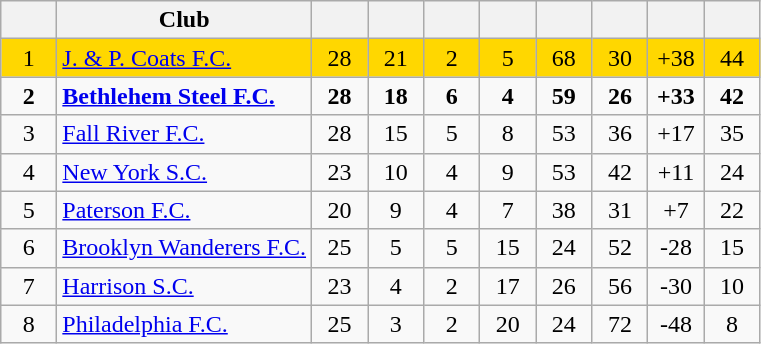<table class="wikitable" style="text-align:center">
<tr>
<th width=30></th>
<th>Club</th>
<th width=30></th>
<th width=30></th>
<th width=30></th>
<th width=30></th>
<th width=30></th>
<th width=30></th>
<th width=30></th>
<th width=30></th>
</tr>
<tr bgcolor="gold">
<td>1</td>
<td align=left><a href='#'>J. & P. Coats F.C.</a></td>
<td>28</td>
<td>21</td>
<td>2</td>
<td>5</td>
<td>68</td>
<td>30</td>
<td>+38</td>
<td>44</td>
</tr>
<tr>
<td><strong>2</strong></td>
<td align=left><strong><a href='#'>Bethlehem Steel F.C.</a></strong></td>
<td><strong>28</strong></td>
<td><strong>18</strong></td>
<td><strong>6</strong></td>
<td><strong>4</strong></td>
<td><strong>59</strong></td>
<td><strong>26</strong></td>
<td><strong>+33</strong></td>
<td><strong>42</strong></td>
</tr>
<tr>
<td>3</td>
<td align=left><a href='#'>Fall River F.C.</a></td>
<td>28</td>
<td>15</td>
<td>5</td>
<td>8</td>
<td>53</td>
<td>36</td>
<td>+17</td>
<td>35</td>
</tr>
<tr>
<td>4</td>
<td align=left><a href='#'>New York S.C.</a></td>
<td>23</td>
<td>10</td>
<td>4</td>
<td>9</td>
<td>53</td>
<td>42</td>
<td>+11</td>
<td>24</td>
</tr>
<tr>
<td>5</td>
<td align=left><a href='#'>Paterson F.C.</a></td>
<td>20</td>
<td>9</td>
<td>4</td>
<td>7</td>
<td>38</td>
<td>31</td>
<td>+7</td>
<td>22</td>
</tr>
<tr>
<td>6</td>
<td align=left><a href='#'>Brooklyn Wanderers F.C.</a></td>
<td>25</td>
<td>5</td>
<td>5</td>
<td>15</td>
<td>24</td>
<td>52</td>
<td>-28</td>
<td>15</td>
</tr>
<tr>
<td>7</td>
<td align=left><a href='#'>Harrison S.C.</a></td>
<td>23</td>
<td>4</td>
<td>2</td>
<td>17</td>
<td>26</td>
<td>56</td>
<td>-30</td>
<td>10</td>
</tr>
<tr>
<td>8</td>
<td align=left><a href='#'>Philadelphia F.C.</a></td>
<td>25</td>
<td>3</td>
<td>2</td>
<td>20</td>
<td>24</td>
<td>72</td>
<td>-48</td>
<td>8</td>
</tr>
</table>
